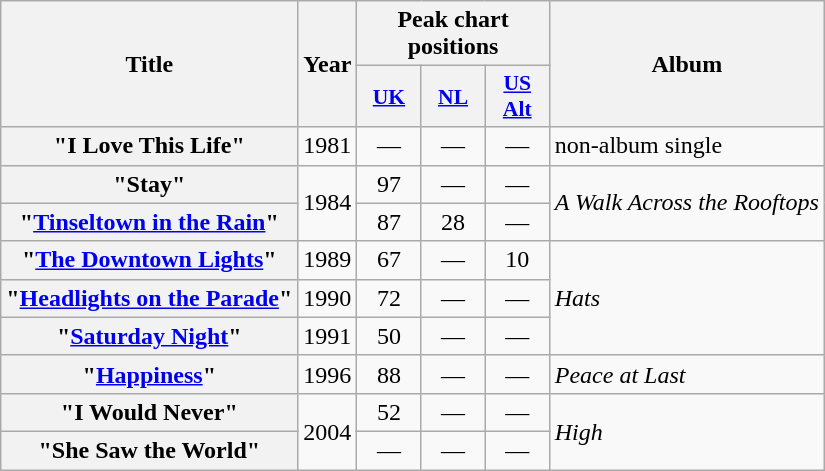<table class="wikitable plainrowheaders">
<tr>
<th scope="col" rowspan="2">Title</th>
<th scope="col" rowspan="2">Year</th>
<th scope="col" colspan="3">Peak chart positions</th>
<th scope="col" rowspan="2">Album</th>
</tr>
<tr>
<th scope="col" style="width:2.5em;font-size:90%;"><a href='#'>UK</a><br></th>
<th scope="col" style="width:2.5em;font-size:90%;"><a href='#'>NL</a><br></th>
<th scope="col" style="width:2.5em;font-size:90%;"><a href='#'>US Alt</a><br></th>
</tr>
<tr>
<th scope="row">"I Love This Life"</th>
<td>1981</td>
<td style="text-align:center;">—</td>
<td style="text-align:center;">—</td>
<td style="text-align:center;">—</td>
<td>non-album single</td>
</tr>
<tr>
<th scope="row">"Stay"</th>
<td rowspan="2">1984</td>
<td style="text-align:center;">97</td>
<td style="text-align:center;">—</td>
<td style="text-align:center;">—</td>
<td rowspan="2"><em>A Walk Across the Rooftops</em></td>
</tr>
<tr>
<th scope="row">"<a href='#'>Tinseltown in the Rain</a>"</th>
<td style="text-align:center;">87</td>
<td style="text-align:center;">28</td>
<td style="text-align:center;">—</td>
</tr>
<tr>
<th scope="row">"<a href='#'>The Downtown Lights</a>"</th>
<td>1989</td>
<td style="text-align:center;">67</td>
<td style="text-align:center;">—</td>
<td style="text-align:center;">10</td>
<td rowspan="3"><em>Hats</em></td>
</tr>
<tr>
<th scope="row">"<a href='#'>Headlights on the Parade</a>"</th>
<td>1990</td>
<td style="text-align:center;">72</td>
<td style="text-align:center;">—</td>
<td style="text-align:center;">—</td>
</tr>
<tr>
<th scope="row">"<a href='#'>Saturday Night</a>"</th>
<td>1991</td>
<td style="text-align:center;">50</td>
<td style="text-align:center;">—</td>
<td style="text-align:center;">—</td>
</tr>
<tr>
<th scope="row">"<a href='#'>Happiness</a>"</th>
<td>1996</td>
<td style="text-align:center;">88</td>
<td style="text-align:center;">—</td>
<td style="text-align:center;">—</td>
<td><em>Peace at Last</em></td>
</tr>
<tr>
<th scope="row">"I Would Never"</th>
<td rowspan="2">2004</td>
<td style="text-align:center;">52</td>
<td style="text-align:center;">—</td>
<td style="text-align:center;">—</td>
<td rowspan="2"><em>High</em></td>
</tr>
<tr>
<th scope="row">"She Saw the World"</th>
<td style="text-align:center;">—</td>
<td style="text-align:center;">—</td>
<td style="text-align:center;">—</td>
</tr>
</table>
